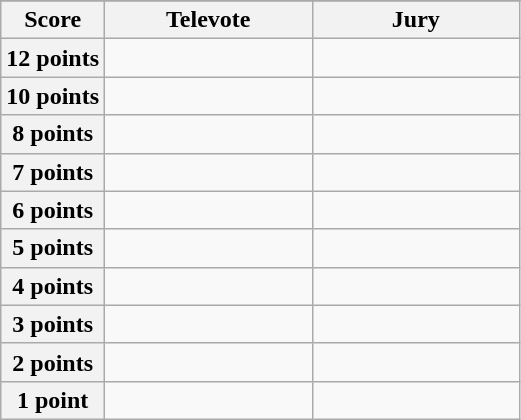<table class="wikitable">
<tr>
</tr>
<tr>
<th scope="col" width="20%">Score</th>
<th scope="col" width="40%">Televote</th>
<th scope="col" width="40%">Jury</th>
</tr>
<tr>
<th scope="row">12 points</th>
<td></td>
<td></td>
</tr>
<tr>
<th scope="row">10 points</th>
<td></td>
<td></td>
</tr>
<tr>
<th scope="row">8 points</th>
<td></td>
<td></td>
</tr>
<tr>
<th scope="row">7 points</th>
<td></td>
<td></td>
</tr>
<tr>
<th scope="row">6 points</th>
<td></td>
<td></td>
</tr>
<tr>
<th scope="row">5 points</th>
<td></td>
<td></td>
</tr>
<tr>
<th scope="row">4 points</th>
<td></td>
<td></td>
</tr>
<tr>
<th scope="row">3 points</th>
<td></td>
<td></td>
</tr>
<tr>
<th scope="row">2 points</th>
<td></td>
<td></td>
</tr>
<tr>
<th scope="row">1 point</th>
<td></td>
<td></td>
</tr>
</table>
